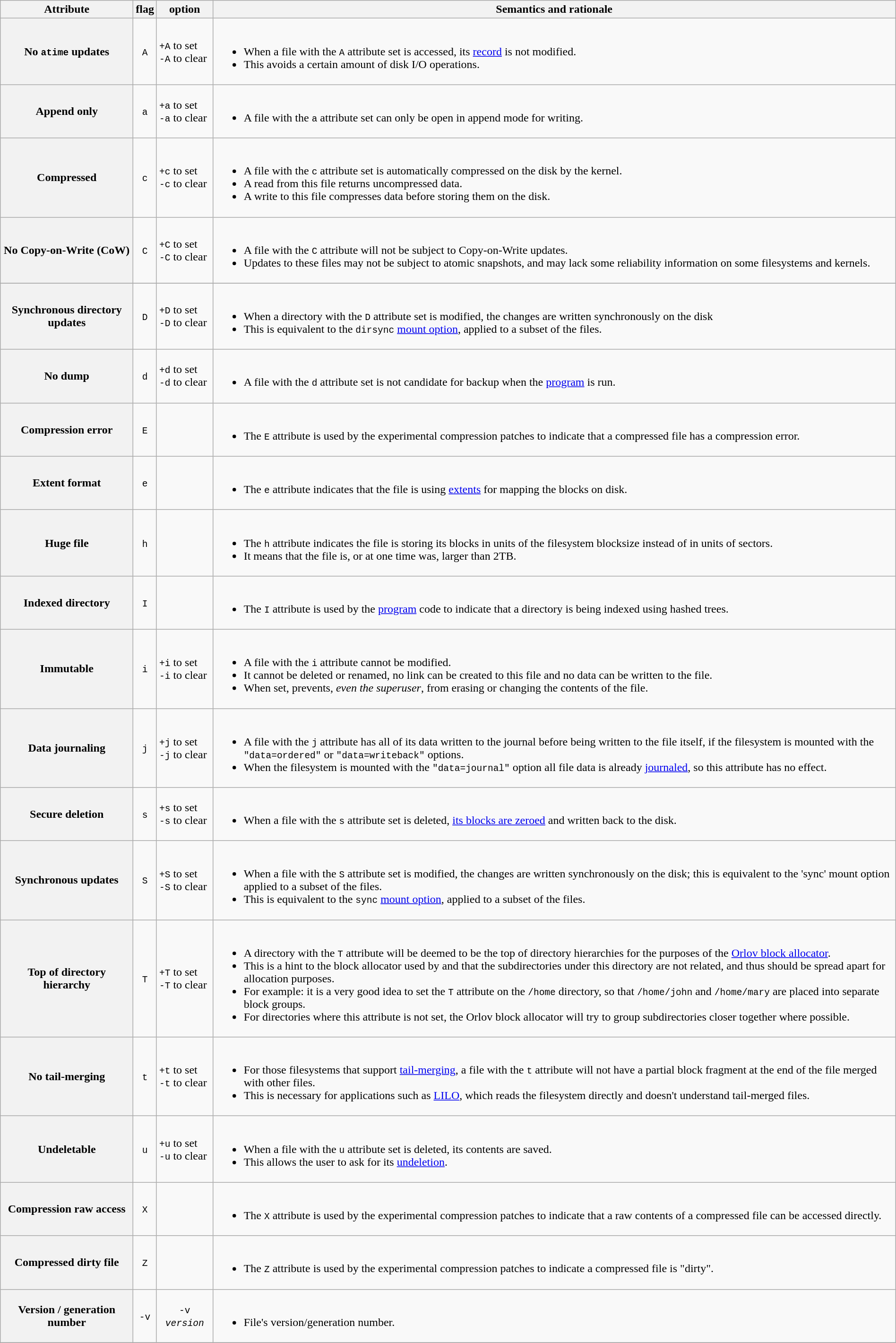<table class="wikitable sortable" style="margin-left:auto; margin-right:auto">
<tr>
<th>Attribute</th>
<th> flag</th>
<th> option</th>
<th>Semantics and rationale</th>
</tr>
<tr>
<th>No <code>atime</code> updates</th>
<td style="text-align:center"><code>A</code></td>
<td><code>+A</code> to set<br><code>-A</code> to clear</td>
<td><br><ul><li>When a file with the <code>A</code> attribute set is accessed, its <a href='#'> record</a> is not modified.</li><li>This avoids a certain amount of disk I/O operations.</li></ul></td>
</tr>
<tr>
<th>Append only</th>
<td style="text-align:center"><code>a</code></td>
<td><code>+a</code> to set<br><code>-a</code> to clear</td>
<td><br><ul><li>A file with the <code>a</code> attribute set can only be open in append mode for writing.</li></ul></td>
</tr>
<tr>
<th>Compressed</th>
<td style="text-align:center"><code>c</code></td>
<td><code>+c</code> to set<br><code>-c</code> to clear</td>
<td><br><ul><li>A file with the <code>c</code> attribute set is automatically compressed on the disk by the kernel.</li><li>A read from this file returns uncompressed data.</li><li>A write to this file compresses data before storing them on the disk.</li></ul></td>
</tr>
<tr>
<th>No Copy-on-Write (CoW)</th>
<td style="text-align:center"><code>C</code></td>
<td><code>+C</code> to set<br><code>-C</code> to clear</td>
<td><br><ul><li>A file with the <code>C</code> attribute will not be subject to Copy-on-Write updates.</li><li>Updates to these files may not be subject to atomic snapshots, and may lack some reliability information on some filesystems and kernels.</li></ul></td>
</tr>
<tr>
</tr>
<tr>
<th>Synchronous directory updates</th>
<td style="text-align:center"><code>D</code></td>
<td><code>+D</code> to set<br><code>-D</code> to clear</td>
<td><br><ul><li>When a directory with the <code>D</code> attribute set is modified, the changes are written synchronously on the disk</li><li>This is equivalent to the <code>dirsync</code> <a href='#'>mount option</a>, applied to a subset of the files.</li></ul></td>
</tr>
<tr>
<th>No dump</th>
<td style="text-align:center"><code>d</code></td>
<td><code>+d</code> to set<br><code>-d</code> to clear</td>
<td><br><ul><li>A file with the <code>d</code> attribute set is not candidate for backup when the <a href='#'> program</a> is run.</li></ul></td>
</tr>
<tr>
<th>Compression error</th>
<td style="text-align:center"><code>E</code></td>
<td></td>
<td><br><ul><li>The <code>E</code> attribute is used by the experimental compression patches to indicate that a compressed file has a compression error.</li></ul></td>
</tr>
<tr>
<th>Extent format</th>
<td style="text-align:center"><code>e</code></td>
<td></td>
<td><br><ul><li>The <code>e</code> attribute indicates that the file is using <a href='#'>extents</a> for mapping the blocks on disk.</li></ul></td>
</tr>
<tr>
<th>Huge file</th>
<td style="text-align:center"><code>h</code></td>
<td></td>
<td><br><ul><li>The <code>h</code> attribute indicates the file is storing its blocks in units of the filesystem blocksize instead of in units of sectors.</li><li>It means that the file is, or at one time was, larger than 2TB.</li></ul></td>
</tr>
<tr>
<th>Indexed directory</th>
<td style="text-align:center"><code>I</code></td>
<td></td>
<td><br><ul><li>The <code>I</code> attribute is used by the <a href='#'> program</a> code to indicate that a directory is being indexed using hashed trees.</li></ul></td>
</tr>
<tr>
<th>Immutable</th>
<td style="text-align:center"><code>i</code></td>
<td><code>+i</code> to set<br><code>-i</code> to clear</td>
<td><br><ul><li>A file with the <code>i</code> attribute cannot be modified.</li><li>It cannot be deleted or renamed, no link can be created to this file and no data can be written to the file.</li><li>When set, prevents, <em>even the superuser</em>, from erasing or changing the contents of the file.</li></ul></td>
</tr>
<tr>
<th>Data journaling</th>
<td style="text-align:center"><code>j</code></td>
<td><code>+j</code> to set<br><code>-j</code> to clear</td>
<td><br><ul><li>A file with the <code>j</code> attribute has all of its data written to the  journal before being written to the file itself, if the filesystem is mounted with the <code>"data=ordered"</code> or <code>"data=writeback"</code> options.</li><li>When the filesystem is mounted with the <code>"data=journal"</code> option all file data is already <a href='#'>journaled</a>, so this attribute has no effect.</li></ul></td>
</tr>
<tr>
<th>Secure deletion</th>
<td style="text-align:center"><code>s</code></td>
<td><code>+s</code> to set<br><code>-s</code> to clear</td>
<td><br><ul><li>When a file with the <code>s</code> attribute set is deleted, <a href='#'>its blocks are zeroed</a> and written back to the disk.</li></ul></td>
</tr>
<tr>
<th>Synchronous updates</th>
<td style="text-align:center"><code>S</code></td>
<td><code>+S</code> to set<br><code>-S</code> to clear</td>
<td><br><ul><li>When a file with the <code>S</code> attribute set is modified, the changes are written synchronously on the disk; this is equivalent to the 'sync' mount option applied to a subset of the files.</li><li>This is equivalent to the <code>sync</code> <a href='#'>mount option</a>, applied to a subset of the files.</li></ul></td>
</tr>
<tr>
<th>Top of directory hierarchy</th>
<td style="text-align:center"><code>T</code></td>
<td><code>+T</code> to set<br><code>-T</code> to clear</td>
<td><br><ul><li>A directory with the <code>T</code> attribute will be deemed to be the top of directory hierarchies for the purposes of the <a href='#'>Orlov block allocator</a>.</li><li>This is a hint to the block allocator used by  and  that the subdirectories under this directory are not related, and thus should be spread apart for allocation purposes.</li><li>For example: it is a very good idea to set the <code>T</code> attribute on the <code>/home</code> directory, so that <code>/home/john</code> and <code>/home/mary</code> are placed into separate block groups.</li><li>For directories where this attribute is not set, the Orlov block allocator will try to group subdirectories closer together where possible.</li></ul></td>
</tr>
<tr>
<th>No tail-merging</th>
<td style="text-align:center"><code>t</code></td>
<td><code>+t</code> to set<br><code>-t</code> to clear</td>
<td><br><ul><li>For those filesystems that support <a href='#'>tail-merging</a>, a file with the <code>t</code> attribute will not have a partial block fragment at the end of the file merged with other files.</li><li>This is necessary for applications such as <a href='#'>LILO</a>, which reads the filesystem directly and doesn't understand tail-merged files.</li></ul></td>
</tr>
<tr>
<th>Undeletable</th>
<td style="text-align:center"><code>u</code></td>
<td><code>+u</code> to set<br><code>-u</code> to clear</td>
<td><br><ul><li>When a file with the <code>u</code> attribute set is deleted, its contents are saved.</li><li>This allows the user to ask for its <a href='#'>undeletion</a>.</li></ul></td>
</tr>
<tr>
<th>Compression raw access</th>
<td style="text-align:center"><code>X</code></td>
<td></td>
<td><br><ul><li>The <code>X</code> attribute is used by the experimental compression patches to indicate that a raw contents of a compressed file can be accessed directly.</li></ul></td>
</tr>
<tr>
<th>Compressed dirty file</th>
<td style="text-align:center"><code>Z</code></td>
<td></td>
<td><br><ul><li>The <code>Z</code> attribute is used by the experimental compression patches to indicate a compressed file is "dirty".</li></ul></td>
</tr>
<tr>
<th>Version / generation number</th>
<td style="text-align:center"><code>-v</code></td>
<td style="text-align:center"><code>-v <em>version</em></code></td>
<td><br><ul><li>File's version/generation number.</li></ul></td>
</tr>
<tr>
</tr>
</table>
